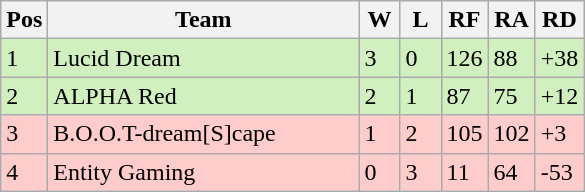<table class="wikitable">
<tr>
<th width="20">Pos</th>
<th width="200">Team</th>
<th width="20">W</th>
<th width="20">L</th>
<th width="20">RF</th>
<th width="20">RA</th>
<th width="20">RD</th>
</tr>
<tr style="background: #D0F0C0;">
<td>1</td>
<td>Lucid Dream</td>
<td>3</td>
<td>0</td>
<td>126</td>
<td>88</td>
<td>+38</td>
</tr>
<tr style="background: #D0F0C0;">
<td>2</td>
<td>ALPHA Red</td>
<td>2</td>
<td>1</td>
<td>87</td>
<td>75</td>
<td>+12</td>
</tr>
<tr style="background: #FFCCCC;">
<td>3</td>
<td>B.O.O.T-dream[S]cape</td>
<td>1</td>
<td>2</td>
<td>105</td>
<td>102</td>
<td>+3</td>
</tr>
<tr style="background: #FFCCCC;">
<td>4</td>
<td>Entity Gaming</td>
<td>0</td>
<td>3</td>
<td>11</td>
<td>64</td>
<td>-53</td>
</tr>
</table>
